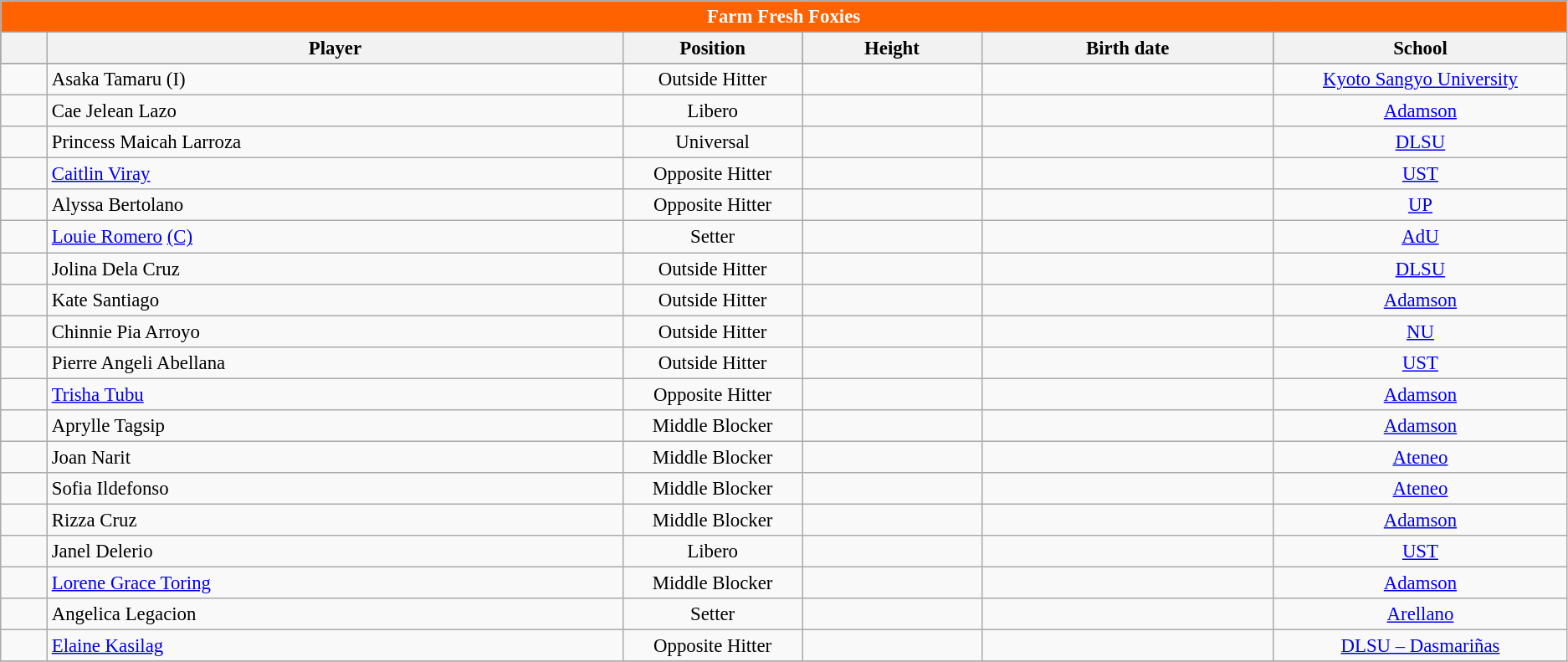<table class="wikitable sortable" style="font-size:95%; text-align:left;">
<tr>
<th colspan="6" style="background:#FF6201; color:white; text-align: center"><strong>Farm Fresh Foxies</strong></th>
</tr>
<tr style="background:#244183;">
<th style="align=center; width:2em;"></th>
<th style="align=center; width:30em;">Player</th>
<th style="align=center; width:9em;">Position</th>
<th style="align=center; width:9em;">Height</th>
<th style="align=center; width:15em;">Birth date</th>
<th style="align=center; width:15em;">School</th>
</tr>
<tr align=center>
<td></td>
<td align=left> Asaka Tamaru (I)</td>
<td>Outside Hitter</td>
<td></td>
<td></td>
<td><a href='#'>Kyoto Sangyo University</a></td>
</tr>
<tr align=center>
<td></td>
<td align=left> Cae Jelean Lazo</td>
<td>Libero</td>
<td></td>
<td align=right></td>
<td><a href='#'>Adamson</a></td>
</tr>
<tr align=center>
<td></td>
<td align=left> Princess Maicah Larroza</td>
<td>Universal</td>
<td></td>
<td align=right></td>
<td><a href='#'>DLSU</a></td>
</tr>
<tr align=center>
<td></td>
<td align=left> <a href='#'>Caitlin Viray</a></td>
<td>Opposite Hitter</td>
<td></td>
<td align=right></td>
<td><a href='#'>UST</a></td>
</tr>
<tr align=center>
<td></td>
<td align=left> Alyssa Bertolano</td>
<td>Opposite Hitter</td>
<td></td>
<td align=right></td>
<td><a href='#'>UP</a></td>
</tr>
<tr align=center>
<td></td>
<td align=left> <a href='#'>Louie Romero</a> <a href='#'>(C)</a></td>
<td>Setter</td>
<td></td>
<td align=right></td>
<td><a href='#'>AdU</a></td>
</tr>
<tr align=center>
<td></td>
<td align=left> Jolina Dela Cruz</td>
<td>Outside Hitter</td>
<td></td>
<td align=right></td>
<td><a href='#'>DLSU</a></td>
</tr>
<tr align=center>
<td></td>
<td align=left> Kate Santiago</td>
<td>Outside Hitter</td>
<td></td>
<td align=right></td>
<td><a href='#'>Adamson</a></td>
</tr>
<tr align=center>
<td></td>
<td align="left"> Chinnie Pia Arroyo</td>
<td>Outside Hitter</td>
<td></td>
<td align=right></td>
<td><a href='#'>NU</a></td>
</tr>
<tr align=center>
<td></td>
<td align=left> Pierre Angeli Abellana</td>
<td>Outside Hitter</td>
<td></td>
<td align=right></td>
<td><a href='#'>UST</a></td>
</tr>
<tr align=center>
<td></td>
<td align=left> <a href='#'>Trisha Tubu</a></td>
<td>Opposite Hitter</td>
<td></td>
<td></td>
<td><a href='#'>Adamson</a></td>
</tr>
<tr align=center>
<td></td>
<td align=left> Aprylle Tagsip</td>
<td>Middle Blocker</td>
<td></td>
<td align=right></td>
<td><a href='#'>Adamson</a></td>
</tr>
<tr align=center>
<td></td>
<td align=left> Joan Narit</td>
<td>Middle Blocker</td>
<td></td>
<td></td>
<td><a href='#'>Ateneo</a></td>
</tr>
<tr align=center>
<td></td>
<td align=left> Sofia Ildefonso</td>
<td>Middle Blocker</td>
<td></td>
<td></td>
<td><a href='#'>Ateneo</a></td>
</tr>
<tr align=center>
<td></td>
<td align=left> Rizza Cruz</td>
<td>Middle Blocker</td>
<td></td>
<td align=right></td>
<td><a href='#'>Adamson</a></td>
</tr>
<tr align=center>
<td></td>
<td align=left> Janel Delerio</td>
<td>Libero</td>
<td></td>
<td align=right></td>
<td><a href='#'>UST</a></td>
</tr>
<tr align=center>
<td></td>
<td align=left>  <a href='#'>Lorene Grace Toring</a></td>
<td>Middle Blocker</td>
<td></td>
<td align=right></td>
<td><a href='#'>Adamson</a></td>
</tr>
<tr align=center>
<td></td>
<td align=left> Angelica Legacion</td>
<td>Setter</td>
<td></td>
<td align=right></td>
<td><a href='#'>Arellano</a></td>
</tr>
<tr align=center>
<td></td>
<td align=left> <a href='#'>Elaine Kasilag</a></td>
<td>Opposite Hitter</td>
<td></td>
<td></td>
<td><a href='#'>DLSU – Dasmariñas</a></td>
</tr>
<tr align=center>
</tr>
</table>
